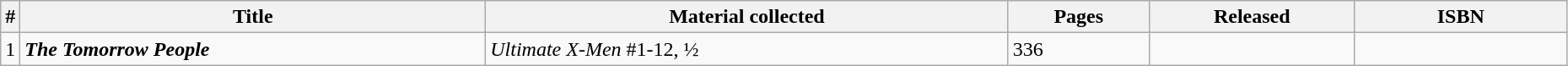<table class="wikitable sortable" width=98%>
<tr>
<th width="4px">#</th>
<th>Title</th>
<th>Material collected</th>
<th>Pages</th>
<th>Released</th>
<th class="unsortable" style="width: 10em;">ISBN</th>
</tr>
<tr>
<td>1</td>
<td><strong><em>The Tomorrow People</em></strong></td>
<td><em>Ultimate X-Men</em> #1-12, ½</td>
<td>336</td>
<td></td>
<td></td>
</tr>
</table>
